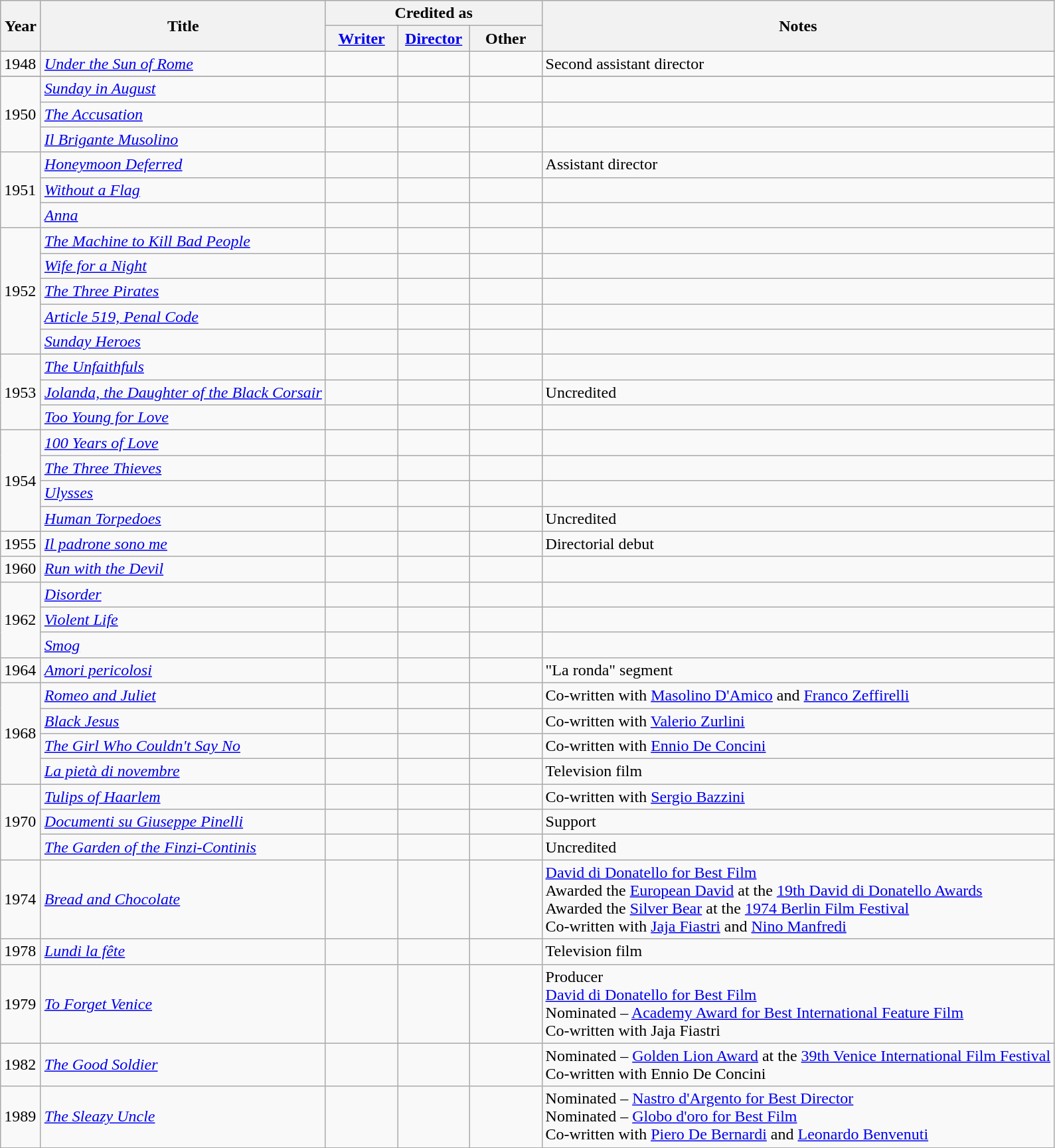<table class="wikitable">
<tr style="background:#ccc; text-align:center;">
<th rowspan="2" style="width:33px;">Year</th>
<th rowspan="2">Title</th>
<th colspan="3">Credited as</th>
<th rowspan="2">Notes</th>
</tr>
<tr>
<th width=65><a href='#'>Writer</a></th>
<th width=65><a href='#'>Director</a></th>
<th width=65>Other</th>
</tr>
<tr>
<td>1948</td>
<td><em><a href='#'>Under the Sun of Rome</a></em></td>
<td></td>
<td></td>
<td></td>
<td>Second assistant director</td>
</tr>
<tr>
</tr>
<tr>
<td rowspan= 3>1950</td>
<td><em><a href='#'>Sunday in August</a></em></td>
<td></td>
<td></td>
<td></td>
<td></td>
</tr>
<tr>
<td><em><a href='#'>The Accusation</a></em></td>
<td></td>
<td></td>
<td></td>
<td></td>
</tr>
<tr>
<td><em><a href='#'>Il Brigante Musolino</a></em></td>
<td></td>
<td></td>
<td></td>
<td></td>
</tr>
<tr>
<td rowspan= 3>1951</td>
<td><em><a href='#'>Honeymoon Deferred</a></em></td>
<td></td>
<td></td>
<td></td>
<td>Assistant director</td>
</tr>
<tr>
<td><em><a href='#'>Without a Flag</a></em></td>
<td></td>
<td></td>
<td></td>
<td></td>
</tr>
<tr>
<td><em><a href='#'>Anna</a></em></td>
<td></td>
<td></td>
<td></td>
<td></td>
</tr>
<tr>
<td rowspan= 5>1952</td>
<td><em><a href='#'>The Machine to Kill Bad People</a></em></td>
<td></td>
<td></td>
<td></td>
<td></td>
</tr>
<tr>
<td><em><a href='#'>Wife for a Night</a></em></td>
<td></td>
<td></td>
<td></td>
<td></td>
</tr>
<tr>
<td><em><a href='#'>The Three Pirates</a></em></td>
<td></td>
<td></td>
<td></td>
<td></td>
</tr>
<tr>
<td><em><a href='#'>Article 519, Penal Code</a></em></td>
<td></td>
<td></td>
<td></td>
<td></td>
</tr>
<tr>
<td><em><a href='#'>Sunday Heroes</a></em></td>
<td></td>
<td></td>
<td></td>
<td></td>
</tr>
<tr>
<td rowspan= 3>1953</td>
<td><em><a href='#'>The Unfaithfuls</a></em></td>
<td></td>
<td></td>
<td></td>
<td></td>
</tr>
<tr>
<td><em><a href='#'>Jolanda, the Daughter of the Black Corsair</a></em></td>
<td></td>
<td></td>
<td></td>
<td>Uncredited</td>
</tr>
<tr>
<td><em><a href='#'>Too Young for Love</a></em></td>
<td></td>
<td></td>
<td></td>
<td></td>
</tr>
<tr>
<td rowspan= 4>1954</td>
<td><em><a href='#'>100 Years of Love</a></em></td>
<td></td>
<td></td>
<td></td>
<td></td>
</tr>
<tr>
<td><em><a href='#'>The Three Thieves</a></em></td>
<td></td>
<td></td>
<td></td>
<td></td>
</tr>
<tr>
<td><em><a href='#'>Ulysses</a></em></td>
<td></td>
<td></td>
<td></td>
<td></td>
</tr>
<tr>
<td><em><a href='#'>Human Torpedoes</a></em></td>
<td></td>
<td></td>
<td></td>
<td>Uncredited</td>
</tr>
<tr>
<td>1955</td>
<td><em><a href='#'>Il padrone sono me</a></em></td>
<td></td>
<td></td>
<td></td>
<td>Directorial debut</td>
</tr>
<tr>
<td>1960</td>
<td><em><a href='#'>Run with the Devil</a></em></td>
<td></td>
<td></td>
<td></td>
<td></td>
</tr>
<tr>
<td rowspan= 3>1962</td>
<td><em><a href='#'>Disorder</a></em></td>
<td></td>
<td></td>
<td></td>
<td></td>
</tr>
<tr>
<td><em><a href='#'>Violent Life</a></em></td>
<td></td>
<td></td>
<td></td>
<td></td>
</tr>
<tr>
<td><em><a href='#'>Smog</a></em></td>
<td></td>
<td></td>
<td></td>
<td></td>
</tr>
<tr>
<td>1964</td>
<td><em><a href='#'>Amori pericolosi</a></em></td>
<td></td>
<td></td>
<td></td>
<td>"La ronda" segment</td>
</tr>
<tr>
<td rowspan= 4>1968</td>
<td><em><a href='#'>Romeo and Juliet</a></em></td>
<td></td>
<td></td>
<td></td>
<td>Co-written with <a href='#'>Masolino D'Amico</a> and <a href='#'>Franco Zeffirelli</a></td>
</tr>
<tr>
<td><em><a href='#'>Black Jesus</a></em></td>
<td></td>
<td></td>
<td></td>
<td>Co-written with <a href='#'>Valerio Zurlini</a></td>
</tr>
<tr>
<td><em><a href='#'>The Girl Who Couldn't Say No</a></em></td>
<td></td>
<td></td>
<td></td>
<td>Co-written with <a href='#'>Ennio De Concini</a></td>
</tr>
<tr>
<td><em><a href='#'>La pietà di novembre</a></em></td>
<td></td>
<td></td>
<td></td>
<td>Television film</td>
</tr>
<tr>
<td rowspan= 3>1970</td>
<td><em><a href='#'>Tulips of Haarlem</a></em></td>
<td></td>
<td></td>
<td></td>
<td>Co-written with <a href='#'>Sergio Bazzini</a></td>
</tr>
<tr>
<td><em><a href='#'>Documenti su Giuseppe Pinelli</a></em></td>
<td></td>
<td></td>
<td></td>
<td>Support</td>
</tr>
<tr>
<td><em><a href='#'>The Garden of the Finzi-Continis</a></em></td>
<td></td>
<td></td>
<td></td>
<td>Uncredited</td>
</tr>
<tr>
<td>1974</td>
<td><em><a href='#'>Bread and Chocolate</a></em></td>
<td></td>
<td></td>
<td></td>
<td><a href='#'>David di Donatello for Best Film</a><br>Awarded the <a href='#'>European David</a> at the <a href='#'>19th David di Donatello Awards</a><br>Awarded the <a href='#'>Silver Bear</a> at the <a href='#'>1974 Berlin Film Festival</a><br>Co-written with <a href='#'>Jaja Fiastri</a> and <a href='#'>Nino Manfredi</a></td>
</tr>
<tr>
<td>1978</td>
<td><em><a href='#'>Lundi la fête</a></em></td>
<td></td>
<td></td>
<td></td>
<td>Television film</td>
</tr>
<tr>
<td>1979</td>
<td><em><a href='#'>To Forget Venice</a></em></td>
<td></td>
<td></td>
<td></td>
<td>Producer<br><a href='#'>David di Donatello for Best Film</a><br>Nominated – <a href='#'>Academy Award for Best International Feature Film</a><br>Co-written with Jaja Fiastri</td>
</tr>
<tr>
<td>1982</td>
<td><em><a href='#'>The Good Soldier</a></em></td>
<td></td>
<td></td>
<td></td>
<td>Nominated – <a href='#'>Golden Lion Award</a> at the <a href='#'>39th Venice International Film Festival</a><br>Co-written with Ennio De Concini</td>
</tr>
<tr>
<td>1989</td>
<td><em><a href='#'>The Sleazy Uncle</a></em></td>
<td></td>
<td></td>
<td></td>
<td>Nominated – <a href='#'>Nastro d'Argento for Best Director</a><br>Nominated – <a href='#'>Globo d'oro for Best Film</a><br>Co-written with <a href='#'>Piero De Bernardi</a> and <a href='#'>Leonardo Benvenuti</a></td>
</tr>
</table>
